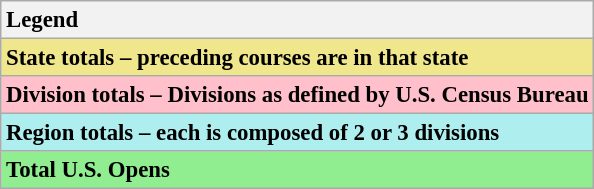<table class="wikitable" style="font-size:95%;font-weight:bold">
<tr>
<th style="text-align:left">Legend</th>
</tr>
<tr>
<td style="background:khaki">State totals – preceding courses are in that state</td>
</tr>
<tr>
<td style="background:pink">Division totals – Divisions as defined by U.S. Census Bureau</td>
</tr>
<tr>
<td style="background:paleturquoise">Region totals – each is composed of 2 or 3 divisions</td>
</tr>
<tr>
<td style="background:lightgreen">Total U.S. Opens</td>
</tr>
</table>
